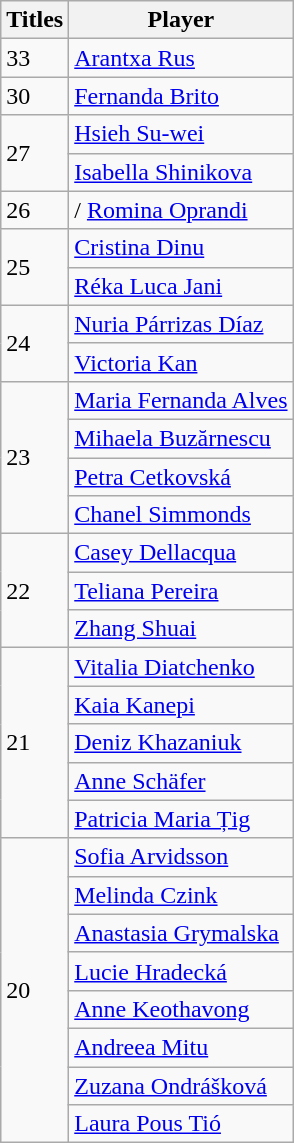<table class=wikitable style=display:inline-table>
<tr>
<th>Titles</th>
<th>Player</th>
</tr>
<tr>
<td>33</td>
<td> <a href='#'>Arantxa Rus</a></td>
</tr>
<tr>
<td>30</td>
<td> <a href='#'>Fernanda Brito</a></td>
</tr>
<tr>
<td rowspan=2>27</td>
<td> <a href='#'>Hsieh Su-wei</a></td>
</tr>
<tr>
<td> <a href='#'>Isabella Shinikova</a></td>
</tr>
<tr>
<td>26</td>
<td>/ <a href='#'>Romina Oprandi</a></td>
</tr>
<tr>
<td rowspan=2>25</td>
<td> <a href='#'>Cristina Dinu</a></td>
</tr>
<tr>
<td> <a href='#'>Réka Luca Jani</a></td>
</tr>
<tr>
<td rowspan=2>24</td>
<td> <a href='#'>Nuria Párrizas Díaz</a></td>
</tr>
<tr>
<td> <a href='#'>Victoria Kan</a></td>
</tr>
<tr>
<td rowspan=4>23</td>
<td> <a href='#'>Maria Fernanda Alves</a></td>
</tr>
<tr>
<td> <a href='#'>Mihaela Buzărnescu</a></td>
</tr>
<tr>
<td> <a href='#'>Petra Cetkovská</a></td>
</tr>
<tr>
<td> <a href='#'>Chanel Simmonds</a></td>
</tr>
<tr>
<td rowspan=3>22</td>
<td> <a href='#'>Casey Dellacqua</a></td>
</tr>
<tr>
<td> <a href='#'>Teliana Pereira</a></td>
</tr>
<tr>
<td> <a href='#'>Zhang Shuai</a></td>
</tr>
<tr>
<td rowspan=5>21</td>
<td> <a href='#'>Vitalia Diatchenko</a></td>
</tr>
<tr>
<td> <a href='#'>Kaia Kanepi</a></td>
</tr>
<tr>
<td> <a href='#'>Deniz Khazaniuk</a></td>
</tr>
<tr>
<td> <a href='#'>Anne Schäfer</a></td>
</tr>
<tr>
<td> <a href='#'>Patricia Maria Țig</a></td>
</tr>
<tr>
<td rowspan=8>20</td>
<td> <a href='#'>Sofia Arvidsson</a></td>
</tr>
<tr>
<td> <a href='#'>Melinda Czink</a></td>
</tr>
<tr>
<td> <a href='#'>Anastasia Grymalska</a></td>
</tr>
<tr>
<td> <a href='#'>Lucie Hradecká</a></td>
</tr>
<tr>
<td> <a href='#'>Anne Keothavong</a></td>
</tr>
<tr>
<td> <a href='#'>Andreea Mitu</a></td>
</tr>
<tr>
<td> <a href='#'>Zuzana Ondrášková</a></td>
</tr>
<tr>
<td> <a href='#'>Laura Pous Tió</a></td>
</tr>
</table>
